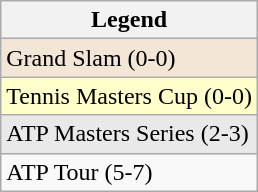<table class="wikitable sortable mw-collapsible mw-collapsed">
<tr>
<th>Legend</th>
</tr>
<tr style="background:#f3e6d7;">
<td>Grand Slam (0-0)</td>
</tr>
<tr style="background:#ffffcc;">
<td>Tennis Masters Cup (0-0)</td>
</tr>
<tr style="background:#e9e9e9;">
<td>ATP Masters Series (2-3)</td>
</tr>
<tr>
<td>ATP Tour (5-7)</td>
</tr>
</table>
